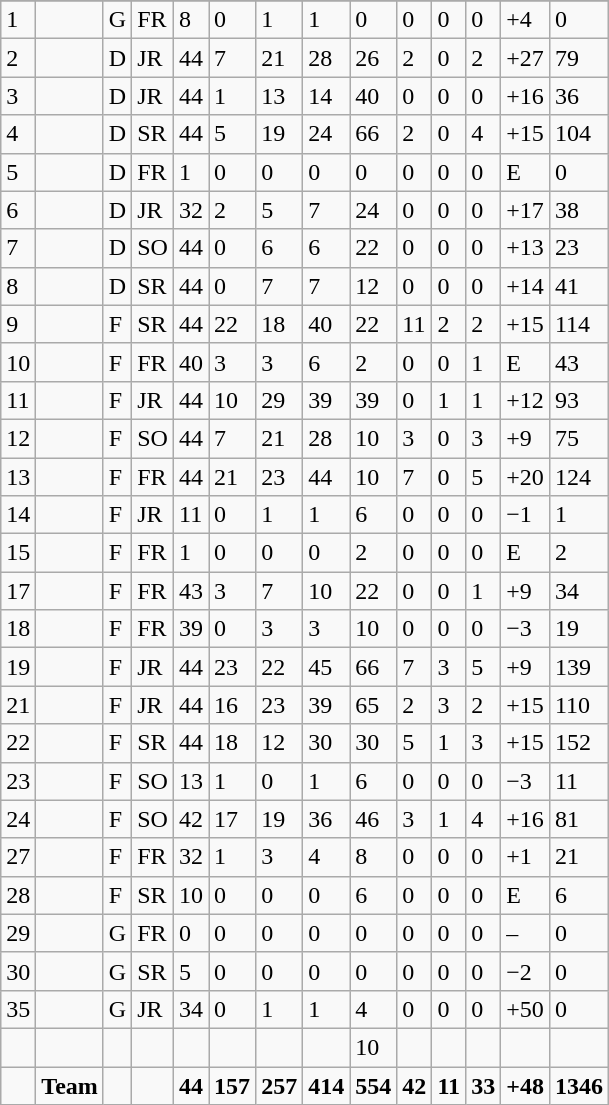<table class="wikitable sortable">
<tr>
</tr>
<tr>
<td>1</td>
<td></td>
<td>G</td>
<td>FR</td>
<td>8</td>
<td>0</td>
<td>1</td>
<td>1</td>
<td>0</td>
<td>0</td>
<td>0</td>
<td>0</td>
<td>+4</td>
<td>0</td>
</tr>
<tr>
<td>2</td>
<td></td>
<td>D</td>
<td>JR</td>
<td>44</td>
<td>7</td>
<td>21</td>
<td>28</td>
<td>26</td>
<td>2</td>
<td>0</td>
<td>2</td>
<td>+27</td>
<td>79</td>
</tr>
<tr>
<td>3</td>
<td></td>
<td>D</td>
<td>JR</td>
<td>44</td>
<td>1</td>
<td>13</td>
<td>14</td>
<td>40</td>
<td>0</td>
<td>0</td>
<td>0</td>
<td>+16</td>
<td>36</td>
</tr>
<tr>
<td>4</td>
<td></td>
<td>D</td>
<td>SR</td>
<td>44</td>
<td>5</td>
<td>19</td>
<td>24</td>
<td>66</td>
<td>2</td>
<td>0</td>
<td>4</td>
<td>+15</td>
<td>104</td>
</tr>
<tr>
<td>5</td>
<td></td>
<td>D</td>
<td>FR</td>
<td>1</td>
<td>0</td>
<td>0</td>
<td>0</td>
<td>0</td>
<td>0</td>
<td>0</td>
<td>0</td>
<td>E</td>
<td>0</td>
</tr>
<tr>
<td>6</td>
<td></td>
<td>D</td>
<td>JR</td>
<td>32</td>
<td>2</td>
<td>5</td>
<td>7</td>
<td>24</td>
<td>0</td>
<td>0</td>
<td>0</td>
<td>+17</td>
<td>38</td>
</tr>
<tr>
<td>7</td>
<td></td>
<td>D</td>
<td>SO</td>
<td>44</td>
<td>0</td>
<td>6</td>
<td>6</td>
<td>22</td>
<td>0</td>
<td>0</td>
<td>0</td>
<td>+13</td>
<td>23</td>
</tr>
<tr>
<td>8</td>
<td></td>
<td>D</td>
<td>SR</td>
<td>44</td>
<td>0</td>
<td>7</td>
<td>7</td>
<td>12</td>
<td>0</td>
<td>0</td>
<td>0</td>
<td>+14</td>
<td>41</td>
</tr>
<tr>
<td>9</td>
<td></td>
<td>F</td>
<td>SR</td>
<td>44</td>
<td>22</td>
<td>18</td>
<td>40</td>
<td>22</td>
<td>11</td>
<td>2</td>
<td>2</td>
<td>+15</td>
<td>114</td>
</tr>
<tr>
<td>10</td>
<td></td>
<td>F</td>
<td>FR</td>
<td>40</td>
<td>3</td>
<td>3</td>
<td>6</td>
<td>2</td>
<td>0</td>
<td>0</td>
<td>1</td>
<td>E</td>
<td>43</td>
</tr>
<tr>
<td>11</td>
<td></td>
<td>F</td>
<td>JR</td>
<td>44</td>
<td>10</td>
<td>29</td>
<td>39</td>
<td>39</td>
<td>0</td>
<td>1</td>
<td>1</td>
<td>+12</td>
<td>93</td>
</tr>
<tr>
<td>12</td>
<td></td>
<td>F</td>
<td>SO</td>
<td>44</td>
<td>7</td>
<td>21</td>
<td>28</td>
<td>10</td>
<td>3</td>
<td>0</td>
<td>3</td>
<td>+9</td>
<td>75</td>
</tr>
<tr>
<td>13</td>
<td></td>
<td>F</td>
<td>FR</td>
<td>44</td>
<td>21</td>
<td>23</td>
<td>44</td>
<td>10</td>
<td>7</td>
<td>0</td>
<td>5</td>
<td>+20</td>
<td>124</td>
</tr>
<tr>
<td>14</td>
<td></td>
<td>F</td>
<td>JR</td>
<td>11</td>
<td>0</td>
<td>1</td>
<td>1</td>
<td>6</td>
<td>0</td>
<td>0</td>
<td>0</td>
<td>−1</td>
<td>1</td>
</tr>
<tr>
<td>15</td>
<td></td>
<td>F</td>
<td>FR</td>
<td>1</td>
<td>0</td>
<td>0</td>
<td>0</td>
<td>2</td>
<td>0</td>
<td>0</td>
<td>0</td>
<td>E</td>
<td>2</td>
</tr>
<tr>
<td>17</td>
<td></td>
<td>F</td>
<td>FR</td>
<td>43</td>
<td>3</td>
<td>7</td>
<td>10</td>
<td>22</td>
<td>0</td>
<td>0</td>
<td>1</td>
<td>+9</td>
<td>34</td>
</tr>
<tr>
<td>18</td>
<td></td>
<td>F</td>
<td>FR</td>
<td>39</td>
<td>0</td>
<td>3</td>
<td>3</td>
<td>10</td>
<td>0</td>
<td>0</td>
<td>0</td>
<td>−3</td>
<td>19</td>
</tr>
<tr>
<td>19</td>
<td></td>
<td>F</td>
<td>JR</td>
<td>44</td>
<td>23</td>
<td>22</td>
<td>45</td>
<td>66</td>
<td>7</td>
<td>3</td>
<td>5</td>
<td>+9</td>
<td>139</td>
</tr>
<tr>
<td>21</td>
<td></td>
<td>F</td>
<td>JR</td>
<td>44</td>
<td>16</td>
<td>23</td>
<td>39</td>
<td>65</td>
<td>2</td>
<td>3</td>
<td>2</td>
<td>+15</td>
<td>110</td>
</tr>
<tr>
<td>22</td>
<td></td>
<td>F</td>
<td>SR</td>
<td>44</td>
<td>18</td>
<td>12</td>
<td>30</td>
<td>30</td>
<td>5</td>
<td>1</td>
<td>3</td>
<td>+15</td>
<td>152</td>
</tr>
<tr>
<td>23</td>
<td></td>
<td>F</td>
<td>SO</td>
<td>13</td>
<td>1</td>
<td>0</td>
<td>1</td>
<td>6</td>
<td>0</td>
<td>0</td>
<td>0</td>
<td>−3</td>
<td>11</td>
</tr>
<tr>
<td>24</td>
<td></td>
<td>F</td>
<td>SO</td>
<td>42</td>
<td>17</td>
<td>19</td>
<td>36</td>
<td>46</td>
<td>3</td>
<td>1</td>
<td>4</td>
<td>+16</td>
<td>81</td>
</tr>
<tr>
<td>27</td>
<td></td>
<td>F</td>
<td>FR</td>
<td>32</td>
<td>1</td>
<td>3</td>
<td>4</td>
<td>8</td>
<td>0</td>
<td>0</td>
<td>0</td>
<td>+1</td>
<td>21</td>
</tr>
<tr>
<td>28</td>
<td></td>
<td>F</td>
<td>SR</td>
<td>10</td>
<td>0</td>
<td>0</td>
<td>0</td>
<td>6</td>
<td>0</td>
<td>0</td>
<td>0</td>
<td>E</td>
<td>6</td>
</tr>
<tr>
<td>29</td>
<td></td>
<td>G</td>
<td>FR</td>
<td>0</td>
<td>0</td>
<td>0</td>
<td>0</td>
<td>0</td>
<td>0</td>
<td>0</td>
<td>0</td>
<td>–</td>
<td>0</td>
</tr>
<tr>
<td>30</td>
<td></td>
<td>G</td>
<td>SR</td>
<td>5</td>
<td>0</td>
<td>0</td>
<td>0</td>
<td>0</td>
<td>0</td>
<td>0</td>
<td>0</td>
<td>−2</td>
<td>0</td>
</tr>
<tr>
<td>35</td>
<td></td>
<td>G</td>
<td>JR</td>
<td>34</td>
<td>0</td>
<td>1</td>
<td>1</td>
<td>4</td>
<td>0</td>
<td>0</td>
<td>0</td>
<td>+50</td>
<td>0</td>
</tr>
<tr>
<td></td>
<td></td>
<td></td>
<td></td>
<td></td>
<td></td>
<td></td>
<td></td>
<td>10</td>
<td></td>
<td></td>
<td></td>
<td></td>
<td></td>
</tr>
<tr class="sortbottom">
<td></td>
<td><strong>Team</strong></td>
<td></td>
<td></td>
<td><strong>44</strong></td>
<td><strong>157</strong></td>
<td><strong>257</strong></td>
<td><strong>414</strong></td>
<td><strong>554</strong></td>
<td><strong>42</strong></td>
<td><strong>11</strong></td>
<td><strong>33</strong></td>
<td><strong>+48</strong></td>
<td><strong>1346</strong></td>
</tr>
</table>
